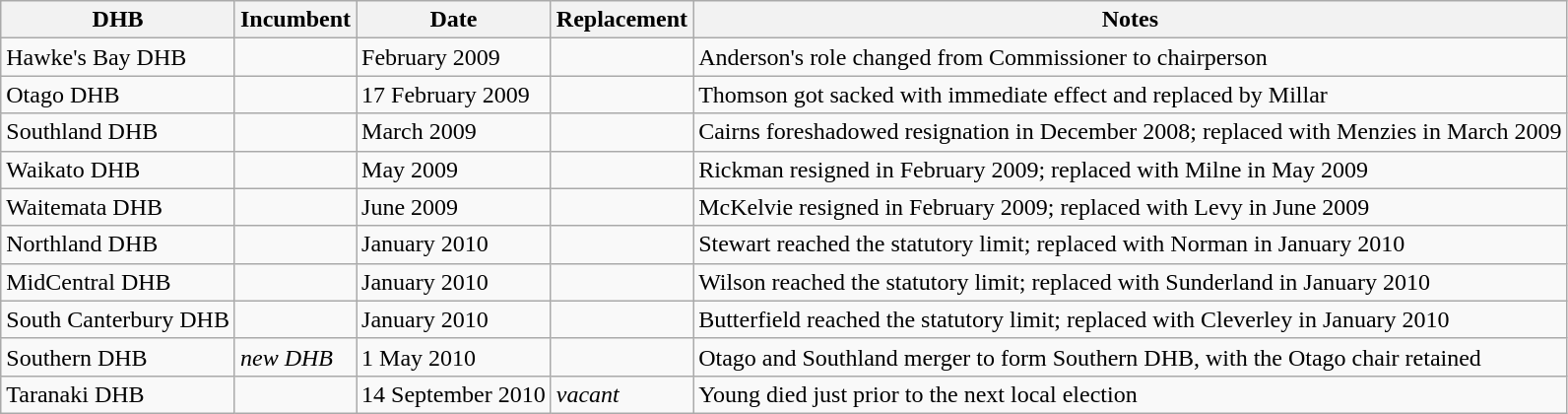<table class="wikitable sortable">
<tr>
<th>DHB</th>
<th>Incumbent</th>
<th>Date</th>
<th>Replacement</th>
<th>Notes</th>
</tr>
<tr>
<td>Hawke's Bay DHB</td>
<td></td>
<td>February 2009</td>
<td></td>
<td>Anderson's role changed from Commissioner to chairperson</td>
</tr>
<tr>
<td>Otago DHB</td>
<td></td>
<td>17 February 2009</td>
<td></td>
<td>Thomson got sacked with immediate effect and replaced by Millar</td>
</tr>
<tr>
<td>Southland DHB</td>
<td></td>
<td>March 2009</td>
<td></td>
<td>Cairns foreshadowed resignation in December 2008; replaced with Menzies in March 2009</td>
</tr>
<tr>
<td>Waikato DHB</td>
<td></td>
<td>May 2009</td>
<td></td>
<td>Rickman resigned in February 2009; replaced with Milne in May 2009</td>
</tr>
<tr>
<td>Waitemata DHB</td>
<td></td>
<td>June 2009</td>
<td></td>
<td>McKelvie resigned in February 2009; replaced with Levy in June 2009</td>
</tr>
<tr>
<td>Northland DHB</td>
<td></td>
<td>January 2010</td>
<td></td>
<td>Stewart reached the statutory limit; replaced with Norman in January 2010</td>
</tr>
<tr>
<td>MidCentral DHB</td>
<td></td>
<td>January 2010</td>
<td></td>
<td>Wilson reached the statutory limit; replaced with Sunderland in January 2010</td>
</tr>
<tr>
<td>South Canterbury DHB</td>
<td></td>
<td>January 2010</td>
<td></td>
<td>Butterfield reached the statutory limit; replaced with Cleverley in January 2010</td>
</tr>
<tr>
<td>Southern DHB</td>
<td><em>new DHB</em></td>
<td>1 May 2010</td>
<td></td>
<td>Otago and Southland merger to form Southern DHB, with the Otago chair retained</td>
</tr>
<tr>
<td>Taranaki DHB</td>
<td></td>
<td>14 September 2010</td>
<td><em>vacant</em></td>
<td>Young died just prior to the next local election</td>
</tr>
</table>
